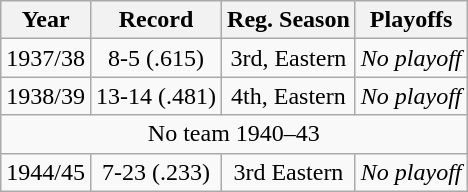<table class="wikitable" style="text-align:center">
<tr>
<th>Year</th>
<th>Record</th>
<th>Reg. Season</th>
<th>Playoffs</th>
</tr>
<tr>
<td>1937/38</td>
<td>8-5 (.615)</td>
<td>3rd, Eastern</td>
<td><em>No playoff</em></td>
</tr>
<tr>
<td>1938/39</td>
<td>13-14 (.481)</td>
<td>4th, Eastern</td>
<td><em>No playoff</em></td>
</tr>
<tr>
<td colspan="4">No team 1940–43</td>
</tr>
<tr>
<td>1944/45</td>
<td>7-23 (.233)</td>
<td>3rd Eastern</td>
<td><em>No playoff</em></td>
</tr>
</table>
